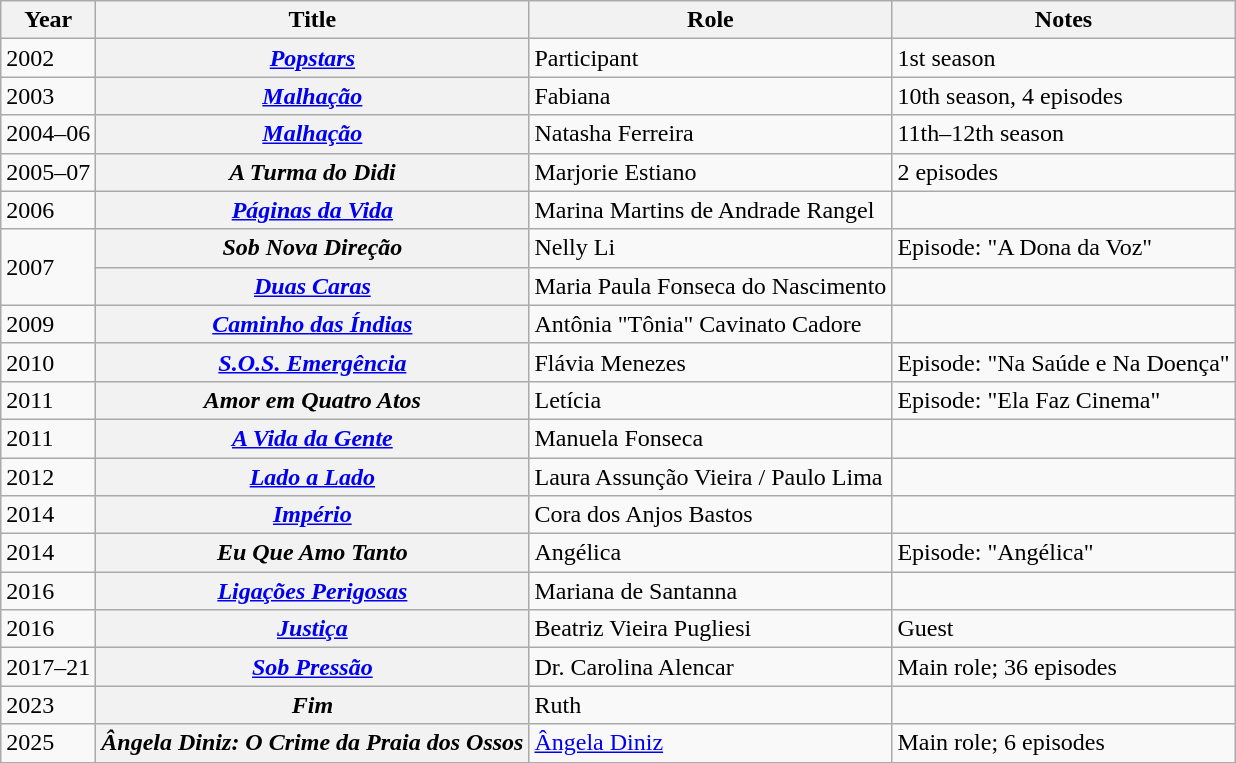<table class="wikitable plainrowheaders" style="margin-right: 0;">
<tr>
<th>Year</th>
<th>Title</th>
<th>Role</th>
<th>Notes</th>
</tr>
<tr>
<td>2002</td>
<th scope="row"><em><a href='#'>Popstars</a></em></th>
<td>Participant</td>
<td>1st season</td>
</tr>
<tr>
<td>2003</td>
<th scope="row"><em><a href='#'>Malhação</a></em></th>
<td>Fabiana</td>
<td>10th season, 4 episodes</td>
</tr>
<tr>
<td>2004–06</td>
<th scope="row"><em><a href='#'>Malhação</a></em></th>
<td>Natasha Ferreira</td>
<td>11th–12th season</td>
</tr>
<tr>
<td>2005–07</td>
<th scope="row"><em>A Turma do Didi</em></th>
<td>Marjorie Estiano</td>
<td>2 episodes</td>
</tr>
<tr>
<td>2006</td>
<th scope="row"><em><a href='#'>Páginas da Vida</a></em></th>
<td>Marina Martins de Andrade Rangel</td>
<td></td>
</tr>
<tr>
<td rowspan="2">2007</td>
<th scope="row"><em>Sob Nova Direção</em></th>
<td>Nelly Li</td>
<td>Episode: "A Dona da Voz"</td>
</tr>
<tr>
<th scope="row"><em><a href='#'>Duas Caras</a></em></th>
<td>Maria Paula Fonseca do Nascimento</td>
<td></td>
</tr>
<tr>
<td>2009</td>
<th scope="row"><em><a href='#'>Caminho das Índias</a></em></th>
<td>Antônia "Tônia" Cavinato Cadore</td>
<td></td>
</tr>
<tr>
<td>2010</td>
<th scope="row"><em><a href='#'>S.O.S. Emergência</a></em></th>
<td>Flávia Menezes</td>
<td>Episode: "Na Saúde e Na Doença"</td>
</tr>
<tr>
<td>2011</td>
<th scope="row"><em>Amor em Quatro Atos</em></th>
<td>Letícia</td>
<td>Episode: "Ela Faz Cinema"</td>
</tr>
<tr>
<td>2011</td>
<th scope="row"><em><a href='#'>A Vida da Gente</a></em></th>
<td>Manuela Fonseca</td>
<td></td>
</tr>
<tr>
<td>2012</td>
<th scope="row"><em><a href='#'>Lado a Lado</a></em></th>
<td>Laura Assunção Vieira / Paulo Lima</td>
<td></td>
</tr>
<tr>
<td>2014</td>
<th scope="row"><em><a href='#'>Império</a></em></th>
<td>Cora dos Anjos Bastos</td>
<td></td>
</tr>
<tr>
<td>2014</td>
<th scope="row"><em>Eu Que Amo Tanto</em></th>
<td>Angélica</td>
<td>Episode: "Angélica"</td>
</tr>
<tr>
<td>2016</td>
<th scope="row"><em><a href='#'>Ligações Perigosas</a></em></th>
<td>Mariana de Santanna</td>
<td></td>
</tr>
<tr>
<td>2016</td>
<th scope="row"><em><a href='#'>Justiça</a></em></th>
<td>Beatriz Vieira Pugliesi</td>
<td>Guest</td>
</tr>
<tr>
<td>2017–21</td>
<th scope="row"><em><a href='#'>Sob Pressão</a></em></th>
<td>Dr. Carolina Alencar</td>
<td>Main role; 36 episodes</td>
</tr>
<tr>
<td>2023</td>
<th scope="row"><em>Fim</em></th>
<td>Ruth</td>
<td></td>
</tr>
<tr>
<td>2025</td>
<th scope="row"><em>Ângela Diniz: O Crime da Praia dos Ossos</em></th>
<td><a href='#'>Ângela Diniz</a></td>
<td>Main role; 6 episodes</td>
</tr>
<tr>
</tr>
</table>
